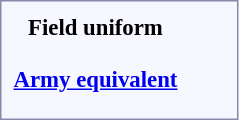<table style="border:1px solid #8888aa; background-color:#f7f8ff; padding:5px; font-size:95%; margin: 0px 12px 12px 0px;">
<tr style="text-align:center;">
<td><strong>Field uniform</strong></td>
<td colspan=3></td>
<td colspan=3></td>
<td colspan=2></td>
<td colspan=2></td>
<td colspan=6></td>
<td colspan=6></td>
<td colspan=4></td>
<td colspan=10></td>
</tr>
<tr style="text-align:center;">
<td colspan=36></td>
</tr>
<tr style="text-align:center;">
<td><strong><a href='#'>Army equivalent</a></strong></td>
<td colspan=3><br></td>
<td colspan=3><br></td>
<td colspan=2><br></td>
<td colspan=2><br></td>
<td colspan=6><br></td>
<td colspan=6><br></td>
<td colspan=4><br></td>
<td colspan=10><br><br></td>
</tr>
</table>
